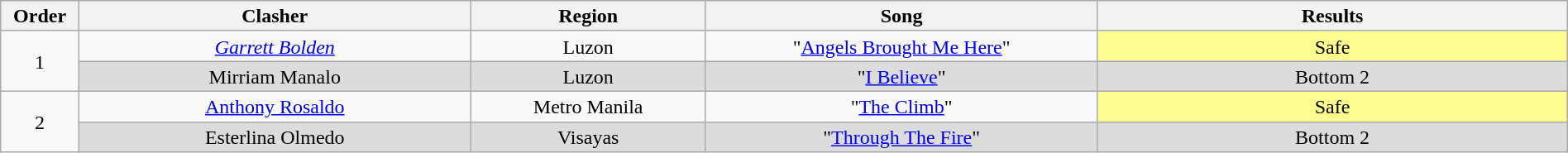<table class="wikitable" style="text-align:center; line-height:17px; width:100%;">
<tr>
<th width="5%">Order</th>
<th width="25%">Clasher</th>
<th>Region</th>
<th width="25%">Song</th>
<th width="30%">Results</th>
</tr>
<tr>
<td rowspan="2">1</td>
<td><em><a href='#'>Garrett Bolden</a></em></td>
<td>Luzon</td>
<td>"<a href='#'>Angels Brought Me Here</a>"</td>
<td style="background:#fdfc8f;">Safe</td>
</tr>
<tr>
<td style="background:#DCDCDC;">Mirriam Manalo</td>
<td style="background:#DCDCDC;">Luzon</td>
<td style="background:#DCDCDC;">"<a href='#'>I Believe</a>"</td>
<td style="background:#DCDCDC;">Bottom 2</td>
</tr>
<tr>
<td rowspan="2">2</td>
<td><a href='#'>Anthony Rosaldo</a></td>
<td>Metro Manila</td>
<td>"<a href='#'>The Climb</a>"</td>
<td style="background:#fdfc8f;">Safe</td>
</tr>
<tr>
<td style="background:#DCDCDC;">Esterlina Olmedo</td>
<td style="background:#DCDCDC;">Visayas</td>
<td style="background:#DCDCDC;">"<a href='#'>Through The Fire</a>"</td>
<td style="background:#DCDCDC;">Bottom 2</td>
</tr>
</table>
